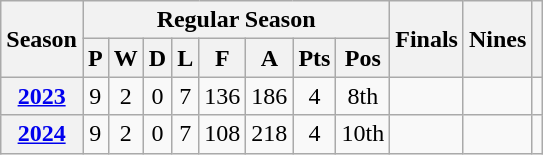<table class="wikitable" style="text-align: center">
<tr>
<th rowspan="2" scope="col">Season</th>
<th colspan="8" scope="col">Regular Season</th>
<th rowspan="2" scope="col">Finals</th>
<th rowspan="2" scope="col">Nines</th>
<th rowspan="2" scope="col"></th>
</tr>
<tr>
<th scope="col">P</th>
<th scope="col">W</th>
<th scope="col">D</th>
<th scope="col">L</th>
<th scope="col">F</th>
<th scope="col">A</th>
<th scope="col">Pts</th>
<th scope="col">Pos</th>
</tr>
<tr>
<th scope="row"><a href='#'>2023</a></th>
<td>9</td>
<td>2</td>
<td>0</td>
<td>7</td>
<td>136</td>
<td>186</td>
<td>4</td>
<td>8th</td>
<td></td>
<td></td>
<td></td>
</tr>
<tr>
<th scope="row"><a href='#'>2024</a></th>
<td>9</td>
<td>2</td>
<td>0</td>
<td>7</td>
<td>108</td>
<td>218</td>
<td>4</td>
<td>10th</td>
<td></td>
<td></td>
<td></td>
</tr>
</table>
